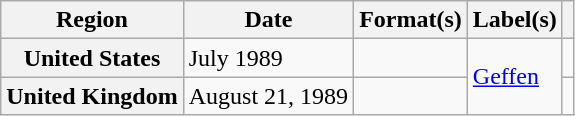<table class="wikitable plainrowheaders">
<tr>
<th scope="col">Region</th>
<th scope="col">Date</th>
<th scope="col">Format(s)</th>
<th scope="col">Label(s)</th>
<th scope="col"></th>
</tr>
<tr>
<th scope="row">United States</th>
<td>July 1989</td>
<td></td>
<td rowspan="2"><a href='#'>Geffen</a></td>
<td></td>
</tr>
<tr>
<th scope="row">United Kingdom</th>
<td>August 21, 1989</td>
<td></td>
<td></td>
</tr>
</table>
